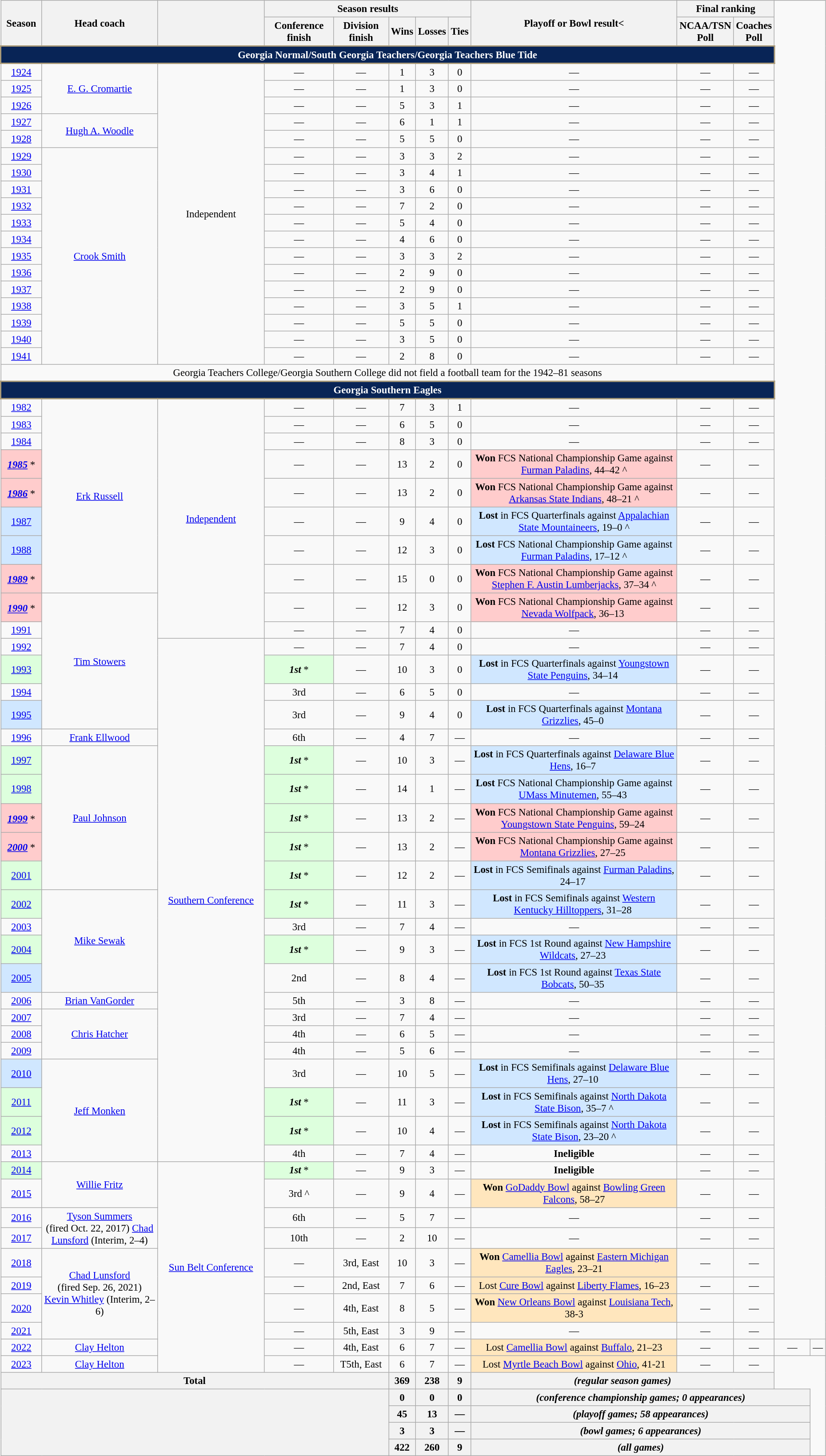<table class="wikitable" style="font-size: 95%; width:98%; text-align:center;">
<tr>
<th rowspan="2" style="width:5%;">Season</th>
<th rowspan="2" style="width:14%;">Head coach</th>
<th rowspan="2" style="width:13%;"></th>
<th colspan="5">Season results</th>
<th rowspan="2" style="width:25%;">Playoff or Bowl result<</th>
<th colspan="2" style="width:10%;">Final ranking</th>
</tr>
<tr>
<th>Conference finish</th>
<th>Division finish</th>
<th>Wins</th>
<th>Losses</th>
<th>Ties</th>
<th>NCAA/TSN Poll</th>
<th>Coaches Poll</th>
</tr>
<tr>
<td colspan="11" style="background:#082456; color:#FFFFFF;; border: 2px solid #A99977;"><strong>Georgia Normal/South Georgia Teachers/Georgia Teachers Blue Tide</strong></td>
</tr>
<tr>
<td><a href='#'>1924</a></td>
<td rowspan=3><a href='#'>E. G. Cromartie</a></td>
<td rowspan=18>Independent</td>
<td>—</td>
<td>—</td>
<td>1</td>
<td>3</td>
<td>0</td>
<td>—</td>
<td>—</td>
<td>—</td>
</tr>
<tr>
<td><a href='#'>1925</a></td>
<td>—</td>
<td>—</td>
<td>1</td>
<td>3</td>
<td>0</td>
<td>—</td>
<td>—</td>
<td>—</td>
</tr>
<tr>
<td><a href='#'>1926</a></td>
<td>—</td>
<td>—</td>
<td>5</td>
<td>3</td>
<td>1</td>
<td>—</td>
<td>—</td>
<td>—</td>
</tr>
<tr>
<td><a href='#'>1927</a></td>
<td rowspan=2><a href='#'>Hugh A. Woodle</a></td>
<td>—</td>
<td>—</td>
<td>6</td>
<td>1</td>
<td>1</td>
<td>—</td>
<td>—</td>
<td>—</td>
</tr>
<tr>
<td><a href='#'>1928</a></td>
<td>—</td>
<td>—</td>
<td>5</td>
<td>5</td>
<td>0</td>
<td>—</td>
<td>—</td>
<td>—</td>
</tr>
<tr>
<td><a href='#'>1929</a></td>
<td rowspan=13><a href='#'>Crook Smith</a></td>
<td>—</td>
<td>—</td>
<td>3</td>
<td>3</td>
<td>2</td>
<td>—</td>
<td>—</td>
<td>—</td>
</tr>
<tr>
<td><a href='#'>1930</a></td>
<td>—</td>
<td>—</td>
<td>3</td>
<td>4</td>
<td>1</td>
<td>—</td>
<td>—</td>
<td>—</td>
</tr>
<tr>
<td><a href='#'>1931</a></td>
<td>—</td>
<td>—</td>
<td>3</td>
<td>6</td>
<td>0</td>
<td>—</td>
<td>—</td>
<td>—</td>
</tr>
<tr>
<td><a href='#'>1932</a></td>
<td>—</td>
<td>—</td>
<td>7</td>
<td>2</td>
<td>0</td>
<td>—</td>
<td>—</td>
<td>—</td>
</tr>
<tr>
<td><a href='#'>1933</a></td>
<td>—</td>
<td>—</td>
<td>5</td>
<td>4</td>
<td>0</td>
<td>—</td>
<td>—</td>
<td>—</td>
</tr>
<tr>
<td><a href='#'>1934</a></td>
<td>—</td>
<td>—</td>
<td>4</td>
<td>6</td>
<td>0</td>
<td>—</td>
<td>—</td>
<td>—</td>
</tr>
<tr>
<td><a href='#'>1935</a></td>
<td>—</td>
<td>—</td>
<td>3</td>
<td>3</td>
<td>2</td>
<td>—</td>
<td>—</td>
<td>—</td>
</tr>
<tr>
<td><a href='#'>1936</a></td>
<td>—</td>
<td>—</td>
<td>2</td>
<td>9</td>
<td>0</td>
<td>—</td>
<td>—</td>
<td>—</td>
</tr>
<tr>
<td><a href='#'>1937</a></td>
<td>—</td>
<td>—</td>
<td>2</td>
<td>9</td>
<td>0</td>
<td>—</td>
<td>—</td>
<td>—</td>
</tr>
<tr>
<td><a href='#'>1938</a></td>
<td>—</td>
<td>—</td>
<td>3</td>
<td>5</td>
<td>1</td>
<td>—</td>
<td>—</td>
<td>—</td>
</tr>
<tr>
<td><a href='#'>1939</a></td>
<td>—</td>
<td>—</td>
<td>5</td>
<td>5</td>
<td>0</td>
<td>—</td>
<td>—</td>
<td>—</td>
</tr>
<tr>
<td><a href='#'>1940</a></td>
<td>—</td>
<td>—</td>
<td>3</td>
<td>5</td>
<td>0</td>
<td>—</td>
<td>—</td>
<td>—</td>
</tr>
<tr>
<td><a href='#'>1941</a></td>
<td>—</td>
<td>—</td>
<td>2</td>
<td>8</td>
<td>0</td>
<td>—</td>
<td>—</td>
<td>—</td>
</tr>
<tr>
<td align="center" colspan=11 rowspan=1>Georgia Teachers College/Georgia Southern College did not field a football team for the 1942–81 seasons</td>
</tr>
<tr>
<td colspan="11" style="background:#082456; color:#FFFFFF;; border: 2px solid #A99977;"><strong>Georgia Southern Eagles</strong></td>
</tr>
<tr>
<td><a href='#'>1982</a></td>
<td rowspan=8><a href='#'>Erk Russell</a></td>
<td rowspan=10><a href='#'>Independent</a></td>
<td>—</td>
<td>—</td>
<td>7</td>
<td>3</td>
<td>1</td>
<td>—</td>
<td>—</td>
<td>—</td>
</tr>
<tr>
<td><a href='#'>1983</a></td>
<td>—</td>
<td>—</td>
<td>6</td>
<td>5</td>
<td>0</td>
<td>—</td>
<td>—</td>
<td>—</td>
</tr>
<tr>
<td><a href='#'>1984</a></td>
<td>—</td>
<td>—</td>
<td>8</td>
<td>3</td>
<td>0</td>
<td>—</td>
<td>—</td>
<td>—</td>
</tr>
<tr>
<td bgcolor="#FFCCCC"><strong><em><a href='#'>1985</a></em></strong> <sup></sup>*</td>
<td>—</td>
<td>—</td>
<td>13</td>
<td>2</td>
<td>0</td>
<td bgcolor="#FFCCCC"><strong>Won</strong> FCS National Championship Game against <a href='#'>Furman Paladins</a>, 44–42 ^</td>
<td>—</td>
<td>—</td>
</tr>
<tr>
<td bgcolor="#FFCCCC"><strong><em><a href='#'>1986</a></em></strong> <sup></sup>*</td>
<td>—</td>
<td>—</td>
<td>13</td>
<td>2</td>
<td>0</td>
<td bgcolor="#FFCCCC"><strong>Won</strong> FCS National Championship Game against <a href='#'>Arkansas State Indians</a>, 48–21 ^</td>
<td>—</td>
<td>—</td>
</tr>
<tr>
<td bgcolor="#D0E7FF"><a href='#'>1987</a></td>
<td>—</td>
<td>—</td>
<td>9</td>
<td>4</td>
<td>0</td>
<td bgcolor="#D0E7FF"><strong>Lost</strong> in FCS Quarterfinals against <a href='#'>Appalachian State Mountaineers</a>, 19–0 ^</td>
<td>—</td>
<td>—</td>
</tr>
<tr>
<td bgcolor="#D0E7FF"><a href='#'>1988</a></td>
<td>—</td>
<td>—</td>
<td>12</td>
<td>3</td>
<td>0</td>
<td bgcolor="#D0E7FF"><strong>Lost</strong> FCS National Championship Game against <a href='#'>Furman Paladins</a>, 17–12 ^</td>
<td>—</td>
<td>—</td>
</tr>
<tr>
<td bgcolor="#FFCCCC"><strong><em><a href='#'>1989</a></em></strong> <sup></sup>*</td>
<td>—</td>
<td>—</td>
<td>15</td>
<td>0</td>
<td>0</td>
<td bgcolor="#FFCCCC"><strong>Won</strong> FCS National Championship Game against <a href='#'>Stephen F. Austin Lumberjacks</a>, 37–34 ^</td>
<td>—</td>
<td>—</td>
</tr>
<tr>
<td bgcolor="#FFCCCC"><strong><em><a href='#'>1990</a></em></strong> <sup></sup>*</td>
<td rowspan=6><a href='#'>Tim Stowers</a></td>
<td>—</td>
<td>—</td>
<td>12</td>
<td>3</td>
<td>0</td>
<td bgcolor="#FFCCCC"><strong>Won</strong> FCS National Championship Game against <a href='#'>Nevada Wolfpack</a>, 36–13 </td>
<td>—</td>
<td>—</td>
</tr>
<tr>
<td><a href='#'>1991</a></td>
<td>—</td>
<td>—</td>
<td>7</td>
<td>4</td>
<td>0</td>
<td>—</td>
<td>—</td>
<td>—</td>
</tr>
<tr>
<td><a href='#'>1992</a></td>
<td rowspan=22><a href='#'>Southern Conference</a></td>
<td>—</td>
<td>—</td>
<td>7</td>
<td>4</td>
<td>0</td>
<td>—</td>
<td>—</td>
<td>—</td>
</tr>
<tr>
<td bgcolor="#DDFFDD"><a href='#'>1993</a></td>
<td bgcolor="#DDFFDD"><strong><em>1st</em></strong> *</td>
<td>—</td>
<td>10</td>
<td>3</td>
<td>0</td>
<td bgcolor="#D0E7FF"><strong>Lost</strong> in FCS Quarterfinals against <a href='#'>Youngstown State Penguins</a>, 34–14 </td>
<td>—</td>
<td>—</td>
</tr>
<tr>
<td><a href='#'>1994</a></td>
<td>3rd</td>
<td>—</td>
<td>6</td>
<td>5</td>
<td>0</td>
<td>—</td>
<td>—</td>
<td>—</td>
</tr>
<tr>
<td bgcolor="#D0E7FF"><a href='#'>1995</a></td>
<td>3rd</td>
<td>—</td>
<td>9</td>
<td>4</td>
<td>0</td>
<td bgcolor="#D0E7FF"><strong>Lost</strong> in FCS Quarterfinals against <a href='#'>Montana Grizzlies</a>, 45–0 </td>
<td>—</td>
<td>—</td>
</tr>
<tr>
<td><a href='#'>1996</a></td>
<td><a href='#'>Frank Ellwood</a></td>
<td>6th</td>
<td>—</td>
<td>4</td>
<td>7</td>
<td>—</td>
<td>—</td>
<td>—</td>
<td>—</td>
</tr>
<tr>
<td bgcolor="#DDFFDD"><a href='#'>1997</a></td>
<td rowspan=5><a href='#'>Paul Johnson</a></td>
<td bgcolor="#DDFFDD"><strong><em>1st</em></strong> *</td>
<td>—</td>
<td>10</td>
<td>3</td>
<td>—</td>
<td bgcolor="#D0E7FF"><strong>Lost</strong> in FCS Quarterfinals against <a href='#'>Delaware Blue Hens</a>, 16–7 </td>
<td>—</td>
<td>—</td>
</tr>
<tr>
<td bgcolor="#DDFFDD"><a href='#'>1998</a></td>
<td bgcolor="#DDFFDD"><strong><em>1st</em></strong> *</td>
<td>—</td>
<td>14</td>
<td>1</td>
<td>—</td>
<td bgcolor="#D0E7FF"><strong>Lost</strong> FCS National Championship Game against <a href='#'>UMass Minutemen</a>, 55–43 </td>
<td>—</td>
<td>—</td>
</tr>
<tr>
<td bgcolor="#FFCCCC"><strong><em><a href='#'>1999</a></em></strong> <sup></sup>*</td>
<td bgcolor="#DDFFDD"><strong><em>1st</em></strong> *</td>
<td>—</td>
<td>13</td>
<td>2</td>
<td>—</td>
<td bgcolor="#FFCCCC"><strong>Won</strong> FCS National Championship Game against <a href='#'>Youngstown State Penguins</a>, 59–24 </td>
<td>—</td>
<td>—</td>
</tr>
<tr>
<td bgcolor="#FFCCCC"><strong><em><a href='#'>2000</a></em></strong> <sup></sup>*</td>
<td bgcolor="#DDFFDD"><strong><em>1st</em></strong> *</td>
<td>—</td>
<td>13</td>
<td>2</td>
<td>—</td>
<td bgcolor="#FFCCCC"><strong>Won</strong> FCS National Championship Game against <a href='#'>Montana Grizzlies</a>, 27–25 </td>
<td>—</td>
<td>—</td>
</tr>
<tr>
<td bgcolor="#DDFFDD"><a href='#'>2001</a></td>
<td bgcolor="#DDFFDD"><strong><em>1st</em></strong> *</td>
<td>—</td>
<td>12</td>
<td>2</td>
<td>—</td>
<td bgcolor="#D0E7FF"><strong>Lost</strong> in FCS Semifinals against <a href='#'>Furman Paladins</a>, 24–17 </td>
<td>—</td>
<td>—</td>
</tr>
<tr>
<td bgcolor="#DDFFDD"><a href='#'>2002</a></td>
<td rowspan=4><a href='#'>Mike Sewak</a></td>
<td bgcolor="#DDFFDD"><strong><em>1st</em></strong> *</td>
<td>—</td>
<td>11</td>
<td>3</td>
<td>—</td>
<td bgcolor="#D0E7FF"><strong>Lost</strong> in FCS Semifinals against <a href='#'>Western Kentucky Hilltoppers</a>, 31–28 </td>
<td>—</td>
<td>—</td>
</tr>
<tr>
<td><a href='#'>2003</a></td>
<td>3rd</td>
<td>—</td>
<td>7</td>
<td>4</td>
<td>—</td>
<td>—</td>
<td>—</td>
<td>—</td>
</tr>
<tr>
<td bgcolor="#DDFFDD"><a href='#'>2004</a></td>
<td bgcolor="#DDFFDD"><strong><em>1st</em></strong> *</td>
<td>—</td>
<td>9</td>
<td>3</td>
<td>—</td>
<td bgcolor="#D0E7FF"><strong>Lost</strong> in FCS 1st Round against <a href='#'>New Hampshire Wildcats</a>, 27–23 </td>
<td>—</td>
<td>—</td>
</tr>
<tr>
<td bgcolor="#D0E7FF"><a href='#'>2005</a></td>
<td>2nd</td>
<td>—</td>
<td>8</td>
<td>4</td>
<td>—</td>
<td bgcolor="#D0E7FF"><strong>Lost</strong> in FCS 1st Round against <a href='#'>Texas State Bobcats</a>, 50–35 </td>
<td>—</td>
<td>—</td>
</tr>
<tr>
<td><a href='#'>2006</a></td>
<td><a href='#'>Brian VanGorder</a></td>
<td>5th</td>
<td>—</td>
<td>3</td>
<td>8</td>
<td>—</td>
<td>—</td>
<td>—</td>
<td>—</td>
</tr>
<tr>
<td><a href='#'>2007</a></td>
<td rowspan=3><a href='#'>Chris Hatcher</a></td>
<td>3rd</td>
<td>—</td>
<td>7</td>
<td>4</td>
<td>—</td>
<td>—</td>
<td>—</td>
<td>—</td>
</tr>
<tr>
<td><a href='#'>2008</a></td>
<td>4th</td>
<td>—</td>
<td>6</td>
<td>5</td>
<td>—</td>
<td>—</td>
<td>—</td>
<td>—</td>
</tr>
<tr>
<td><a href='#'>2009</a></td>
<td>4th</td>
<td>—</td>
<td>5</td>
<td>6</td>
<td>—</td>
<td>—</td>
<td>—</td>
<td>—</td>
</tr>
<tr>
<td bgcolor="#D0E7FF"><a href='#'>2010</a></td>
<td rowspan=4><a href='#'>Jeff Monken</a></td>
<td>3rd</td>
<td>—</td>
<td>10</td>
<td>5</td>
<td>—</td>
<td bgcolor="#D0E7FF"><strong>Lost</strong> in FCS Semifinals against <a href='#'>Delaware Blue Hens</a>, 27–10 </td>
<td>—</td>
<td>—</td>
</tr>
<tr>
<td bgcolor="#DDFFDD"><a href='#'>2011</a></td>
<td bgcolor="#DDFFDD"><strong><em>1st</em></strong> *</td>
<td>—</td>
<td>11</td>
<td>3</td>
<td>—</td>
<td bgcolor="#D0E7FF"><strong>Lost</strong> in FCS Semifinals against <a href='#'>North Dakota State Bison</a>, 35–7 ^</td>
<td>—</td>
<td>—</td>
</tr>
<tr>
<td bgcolor="#DDFFDD"><a href='#'>2012</a></td>
<td bgcolor="#DDFFDD"><strong><em>1st</em></strong> *</td>
<td>—</td>
<td>10</td>
<td>4</td>
<td>—</td>
<td bgcolor="#D0E7FF"><strong>Lost</strong> in FCS Semifinals against <a href='#'>North Dakota State Bison</a>, 23–20 ^</td>
<td>—</td>
<td>—</td>
</tr>
<tr>
<td><a href='#'>2013</a></td>
<td>4th</td>
<td>—</td>
<td>7</td>
<td>4</td>
<td>—</td>
<td><strong>Ineligible</strong></td>
<td>—</td>
<td>—</td>
</tr>
<tr>
<td bgcolor="#DDFFDD"><a href='#'>2014</a></td>
<td rowspan=2><a href='#'>Willie Fritz</a></td>
<td rowspan=10><a href='#'>Sun Belt Conference</a></td>
<td bgcolor="#DDFFDD"><strong><em>1st</em></strong> *</td>
<td>—</td>
<td>9</td>
<td>3</td>
<td>—</td>
<td><strong>Ineligible</strong></td>
<td>—</td>
<td>—</td>
</tr>
<tr>
<td><a href='#'>2015</a></td>
<td>3rd ^</td>
<td>—</td>
<td>9</td>
<td>4</td>
<td>—</td>
<td bgcolor="#FFE6BD"><strong>Won</strong> <a href='#'>GoDaddy Bowl</a> against <a href='#'>Bowling Green Falcons</a>, 58–27</td>
<td>—</td>
<td>—</td>
</tr>
<tr>
<td><a href='#'>2016</a></td>
<td rowspan=2><a href='#'>Tyson Summers</a><br>(fired Oct. 22, 2017) 
<a href='#'>Chad Lunsford</a> 
(Interim, 2–4)</td>
<td>6th</td>
<td>—</td>
<td>5</td>
<td>7</td>
<td>—</td>
<td>—</td>
<td>—</td>
<td>—</td>
</tr>
<tr>
<td><a href='#'>2017</a></td>
<td>10th</td>
<td>—</td>
<td>2</td>
<td>10</td>
<td>—</td>
<td>—</td>
<td>—</td>
<td>—</td>
</tr>
<tr>
<td><a href='#'>2018</a></td>
<td rowspan=4><a href='#'>Chad Lunsford</a><br>(fired Sep. 26, 2021) 
<a href='#'>Kevin Whitley</a> 
(Interim, 2–6)</td>
<td>—</td>
<td>3rd, East</td>
<td>10</td>
<td>3</td>
<td>—</td>
<td bgcolor="#FFE6BD"><strong>Won</strong> <a href='#'>Camellia Bowl</a> against <a href='#'>Eastern Michigan Eagles</a>, 23–21</td>
<td>—</td>
<td>—</td>
</tr>
<tr>
<td><a href='#'>2019</a></td>
<td>—</td>
<td>2nd, East</td>
<td>7</td>
<td>6</td>
<td>—</td>
<td bgcolor="#FFE6BD">Lost <a href='#'>Cure Bowl</a> against <a href='#'>Liberty Flames</a>, 16–23</td>
<td>—</td>
<td>—</td>
</tr>
<tr>
<td><a href='#'>2020</a></td>
<td>—</td>
<td>4th, East</td>
<td>8</td>
<td>5</td>
<td>—</td>
<td bgcolor="#FFE6BD"><strong>Won</strong> <a href='#'>New Orleans Bowl</a> against <a href='#'>Louisiana Tech</a>, 38-3</td>
<td>—</td>
<td>—</td>
</tr>
<tr>
<td><a href='#'>2021</a></td>
<td>—</td>
<td>5th, East</td>
<td>3</td>
<td>9</td>
<td>—</td>
<td>—</td>
<td>—</td>
<td>—</td>
</tr>
<tr>
<td><a href='#'>2022</a></td>
<td rowspan=1><a href='#'>Clay Helton</a></td>
<td>—</td>
<td>4th, East</td>
<td>6</td>
<td>7</td>
<td>—</td>
<td bgcolor="#FFE6BD">Lost <a href='#'>Camellia Bowl</a> against <a href='#'>Buffalo</a>, 21–23</td>
<td>—</td>
<td>—</td>
<td>—</td>
<td>—</td>
</tr>
<tr>
<td><a href='#'>2023</a></td>
<td rowspan=1><a href='#'>Clay Helton</a></td>
<td>—</td>
<td>T5th, East</td>
<td>6</td>
<td>7</td>
<td>—</td>
<td bgcolor="#FFE6BD">Lost <a href='#'>Myrtle Beach Bowl</a> against <a href='#'>Ohio</a>, 41-21</td>
<td>—</td>
<td>—</td>
</tr>
<tr>
<th rowspan="1" colspan="5">Total</th>
<th>369</th>
<th>238</th>
<th>9</th>
<th colspan="3"><em>(regular season games)</em></th>
</tr>
<tr>
<th rowspan="4" colspan="5"></th>
<th>0</th>
<th>0</th>
<th>0</th>
<th colspan="4"><em>(conference championship games; 0 appearances)</em></th>
</tr>
<tr>
<th>45</th>
<th>13</th>
<th>—</th>
<th colspan="4"><em>(playoff games; 58 appearances)</em></th>
</tr>
<tr>
<th>3</th>
<th>3</th>
<th>—</th>
<th colspan="4"><em>(bowl games; 6 appearances)</em></th>
</tr>
<tr>
<th>422 </th>
<th>260 </th>
<th>9</th>
<th colspan="4"><em>(all games)</em> </th>
</tr>
</table>
